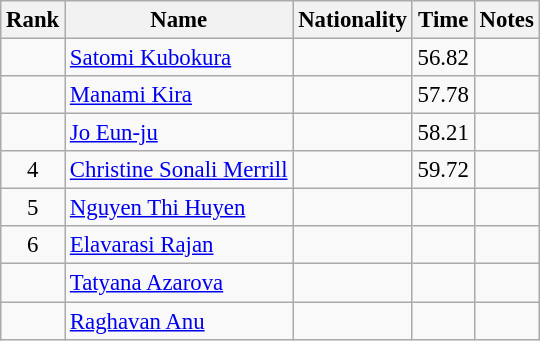<table class="wikitable sortable" style="text-align:center;font-size:95%">
<tr>
<th>Rank</th>
<th>Name</th>
<th>Nationality</th>
<th>Time</th>
<th>Notes</th>
</tr>
<tr>
<td></td>
<td align=left><a href='#'>Satomi Kubokura</a></td>
<td align=left></td>
<td>56.82</td>
<td></td>
</tr>
<tr>
<td></td>
<td align=left><a href='#'>Manami Kira</a></td>
<td align=left></td>
<td>57.78</td>
<td></td>
</tr>
<tr>
<td></td>
<td align=left><a href='#'>Jo Eun-ju</a></td>
<td align=left></td>
<td>58.21</td>
<td></td>
</tr>
<tr>
<td>4</td>
<td align=left><a href='#'>Christine Sonali Merrill</a></td>
<td align=left></td>
<td>59.72</td>
<td></td>
</tr>
<tr>
<td>5</td>
<td align=left><a href='#'>Nguyen Thi Huyen</a></td>
<td align=left></td>
<td></td>
<td></td>
</tr>
<tr>
<td>6</td>
<td align=left><a href='#'>Elavarasi Rajan</a></td>
<td align=left></td>
<td></td>
<td></td>
</tr>
<tr>
<td></td>
<td align=left><a href='#'>Tatyana Azarova</a></td>
<td align=left></td>
<td></td>
<td></td>
</tr>
<tr>
<td></td>
<td align=left><a href='#'>Raghavan Anu</a></td>
<td align=left></td>
<td></td>
<td></td>
</tr>
</table>
